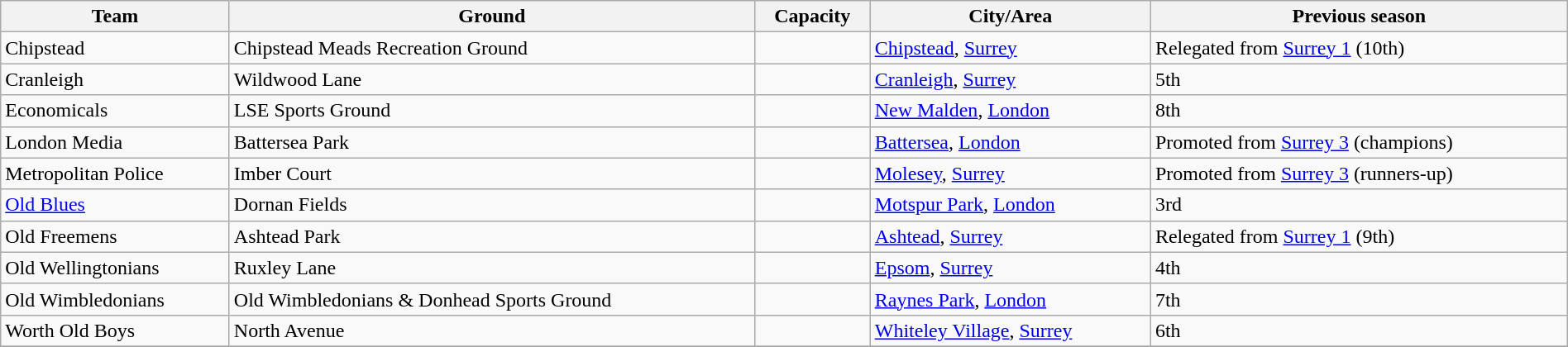<table class="wikitable sortable" width=100%>
<tr>
<th>Team</th>
<th>Ground</th>
<th>Capacity</th>
<th>City/Area</th>
<th>Previous season</th>
</tr>
<tr>
<td>Chipstead</td>
<td>Chipstead Meads Recreation Ground</td>
<td></td>
<td><a href='#'>Chipstead</a>, <a href='#'>Surrey</a></td>
<td>Relegated from <a href='#'>Surrey 1</a> (10th)</td>
</tr>
<tr>
<td>Cranleigh</td>
<td>Wildwood Lane</td>
<td></td>
<td><a href='#'>Cranleigh</a>, <a href='#'>Surrey</a></td>
<td>5th</td>
</tr>
<tr>
<td>Economicals</td>
<td>LSE Sports Ground</td>
<td></td>
<td><a href='#'>New Malden</a>, <a href='#'>London</a></td>
<td>8th</td>
</tr>
<tr>
<td>London Media</td>
<td>Battersea Park</td>
<td></td>
<td><a href='#'>Battersea</a>, <a href='#'>London</a></td>
<td>Promoted from <a href='#'>Surrey 3</a> (champions)</td>
</tr>
<tr>
<td>Metropolitan Police</td>
<td>Imber Court</td>
<td></td>
<td><a href='#'>Molesey</a>, <a href='#'>Surrey</a></td>
<td>Promoted from <a href='#'>Surrey 3</a> (runners-up)</td>
</tr>
<tr>
<td><a href='#'>Old Blues</a></td>
<td>Dornan Fields</td>
<td></td>
<td><a href='#'>Motspur Park</a>, <a href='#'>London</a></td>
<td>3rd</td>
</tr>
<tr>
<td>Old Freemens</td>
<td>Ashtead Park</td>
<td></td>
<td><a href='#'>Ashtead</a>, <a href='#'>Surrey</a></td>
<td>Relegated from <a href='#'>Surrey 1</a> (9th)</td>
</tr>
<tr>
<td>Old Wellingtonians</td>
<td>Ruxley Lane</td>
<td></td>
<td><a href='#'>Epsom</a>, <a href='#'>Surrey</a></td>
<td>4th</td>
</tr>
<tr>
<td>Old Wimbledonians</td>
<td>Old Wimbledonians & Donhead Sports Ground</td>
<td></td>
<td><a href='#'>Raynes Park</a>, <a href='#'>London</a></td>
<td>7th</td>
</tr>
<tr>
<td>Worth Old Boys</td>
<td>North Avenue</td>
<td></td>
<td><a href='#'>Whiteley Village</a>, <a href='#'>Surrey</a></td>
<td>6th</td>
</tr>
<tr>
</tr>
</table>
